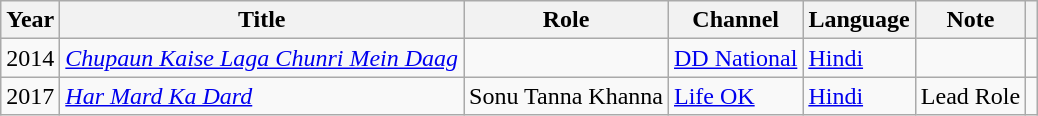<table class="wikitable">
<tr>
<th>Year</th>
<th>Title</th>
<th>Role</th>
<th>Channel</th>
<th>Language</th>
<th>Note</th>
<th></th>
</tr>
<tr>
<td>2014</td>
<td><em><a href='#'>Chupaun Kaise Laga Chunri Mein Daag</a></em></td>
<td></td>
<td><a href='#'>DD National</a></td>
<td><a href='#'>Hindi</a></td>
<td></td>
<td></td>
</tr>
<tr>
<td>2017</td>
<td><em><a href='#'>Har Mard Ka Dard</a></em></td>
<td>Sonu Tanna Khanna</td>
<td><a href='#'>Life OK</a></td>
<td><a href='#'>Hindi</a></td>
<td>Lead Role</td>
<td></td>
</tr>
</table>
